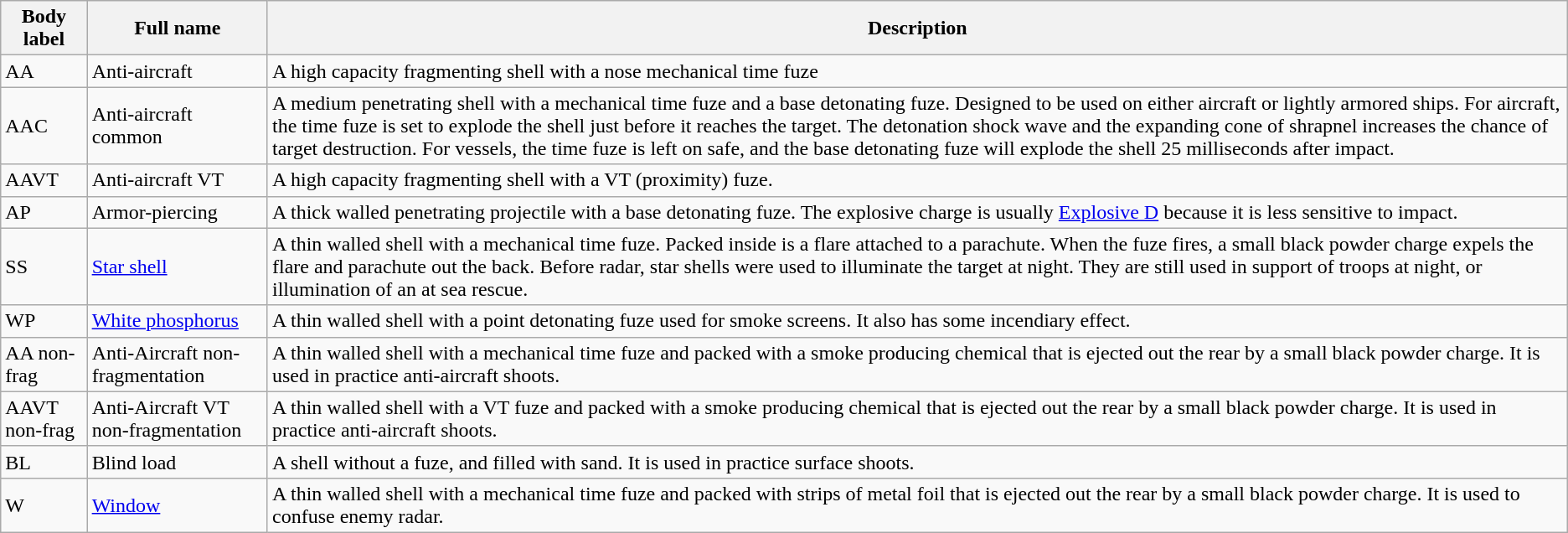<table class="wikitable">
<tr>
<th>Body label</th>
<th>Full name</th>
<th>Description</th>
</tr>
<tr>
<td>AA</td>
<td>Anti-aircraft</td>
<td>A high capacity fragmenting shell with a nose mechanical time fuze</td>
</tr>
<tr>
<td>AAC</td>
<td>Anti-aircraft common</td>
<td>A medium penetrating shell with a mechanical time fuze and a base detonating fuze. Designed to be used on either aircraft or lightly armored ships. For aircraft, the time fuze is set to explode the shell just before it reaches the target. The detonation shock wave and the expanding cone of shrapnel increases the chance of target destruction. For vessels, the time fuze is left on safe, and the base detonating fuze will explode the shell 25 milliseconds after impact.</td>
</tr>
<tr>
<td>AAVT</td>
<td>Anti-aircraft VT</td>
<td>A high capacity fragmenting shell with a VT (proximity) fuze.</td>
</tr>
<tr>
<td>AP</td>
<td>Armor-piercing</td>
<td>A thick walled penetrating projectile with a base detonating fuze. The explosive charge is usually <a href='#'>Explosive D</a> because it is less sensitive to impact.</td>
</tr>
<tr>
<td>SS</td>
<td><a href='#'>Star shell</a></td>
<td>A thin walled shell with a mechanical time fuze. Packed inside is a flare attached to a parachute. When the fuze fires, a small black powder charge expels the flare and parachute out the back. Before radar, star shells were used to illuminate the target at night. They are still used in support of troops at night, or illumination of an at sea rescue.</td>
</tr>
<tr>
<td>WP</td>
<td><a href='#'>White phosphorus</a></td>
<td>A thin walled shell with a point detonating fuze used for smoke screens. It also has some incendiary effect.</td>
</tr>
<tr>
<td>AA non-frag</td>
<td>Anti-Aircraft non-fragmentation</td>
<td>A thin walled shell with a mechanical time fuze and packed with a smoke producing chemical that is ejected out the rear by a small black powder charge. It is used in practice anti-aircraft shoots.</td>
</tr>
<tr>
<td>AAVT non-frag</td>
<td>Anti-Aircraft VT non-fragmentation</td>
<td>A thin walled shell with a VT fuze and packed with a smoke producing chemical that is ejected out the rear by a small black powder charge. It is used in practice anti-aircraft shoots.</td>
</tr>
<tr>
<td>BL</td>
<td>Blind load</td>
<td>A shell without a fuze, and filled with sand. It is used in practice surface shoots.</td>
</tr>
<tr>
<td>W</td>
<td><a href='#'>Window</a></td>
<td>A thin walled shell with a mechanical time fuze and packed with strips of metal foil that is ejected out the rear by a small black powder charge. It is used to confuse enemy radar.</td>
</tr>
</table>
